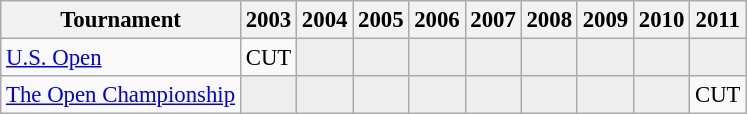<table class="wikitable" style="font-size:95%;text-align:center;">
<tr>
<th>Tournament</th>
<th>2003</th>
<th>2004</th>
<th>2005</th>
<th>2006</th>
<th>2007</th>
<th>2008</th>
<th>2009</th>
<th>2010</th>
<th>2011</th>
</tr>
<tr>
<td align=left><a href='#'>U.S. Open</a></td>
<td>CUT</td>
<td style="background:#eeeeee;"></td>
<td style="background:#eeeeee;"></td>
<td style="background:#eeeeee;"></td>
<td style="background:#eeeeee;"></td>
<td style="background:#eeeeee;"></td>
<td style="background:#eeeeee;"></td>
<td style="background:#eeeeee;"></td>
<td style="background:#eeeeee;"></td>
</tr>
<tr>
<td align=left><a href='#'>The Open Championship</a></td>
<td style="background:#eeeeee;"></td>
<td style="background:#eeeeee;"></td>
<td style="background:#eeeeee;"></td>
<td style="background:#eeeeee;"></td>
<td style="background:#eeeeee;"></td>
<td style="background:#eeeeee;"></td>
<td style="background:#eeeeee;"></td>
<td style="background:#eeeeee;"></td>
<td>CUT</td>
</tr>
</table>
